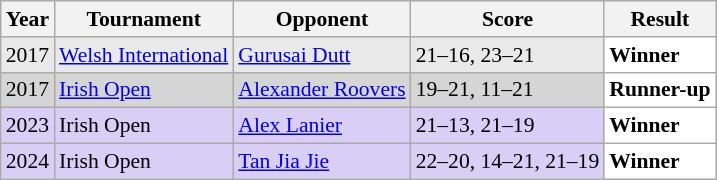<table class="sortable wikitable" style="font-size: 90%;">
<tr>
<th>Year</th>
<th>Tournament</th>
<th>Opponent</th>
<th>Score</th>
<th>Result</th>
</tr>
<tr style="background:#E9E9E9">
<td align="center">2017</td>
<td align="left"><a href='#'>Welsh International</a></td>
<td align="left"> <a href='#'>Gurusai Dutt</a></td>
<td align="left">21–16, 23–21</td>
<td style="text-align:left; background:white"> <strong>Winner</strong></td>
</tr>
<tr style="background:#D5D5D5">
<td align="center">2017</td>
<td align="left"><a href='#'>Irish Open</a></td>
<td align="left"> <a href='#'>Alexander Roovers</a></td>
<td align="left">19–21, 11–21</td>
<td style="text-align:left; background:white"> <strong>Runner-up</strong></td>
</tr>
<tr style="background:#D8CEF6">
<td align="center">2023</td>
<td align="left">Irish Open</td>
<td align="left"> <a href='#'>Alex Lanier</a></td>
<td align="left">21–13, 21–19</td>
<td style="text-align:left; background:white"> <strong>Winner</strong></td>
</tr>
<tr style="background:#D8CEF6">
<td align="center">2024</td>
<td align="left">Irish Open</td>
<td align="left"> <a href='#'>Tan Jia Jie</a></td>
<td align="left">22–20, 14–21, 21–19</td>
<td style="text-align:left; background:white"> <strong>Winner</strong></td>
</tr>
</table>
